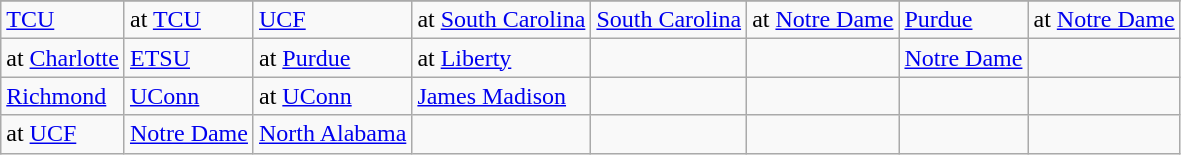<table class="wikitable">
<tr>
</tr>
<tr>
<td><a href='#'>TCU</a></td>
<td>at <a href='#'>TCU</a></td>
<td><a href='#'>UCF</a></td>
<td>at <a href='#'>South Carolina</a></td>
<td><a href='#'>South Carolina</a></td>
<td>at <a href='#'>Notre Dame</a></td>
<td><a href='#'>Purdue</a></td>
<td>at <a href='#'>Notre Dame</a></td>
</tr>
<tr>
<td>at <a href='#'>Charlotte</a></td>
<td><a href='#'>ETSU</a></td>
<td>at <a href='#'>Purdue</a></td>
<td>at <a href='#'>Liberty</a></td>
<td></td>
<td></td>
<td><a href='#'>Notre Dame</a></td>
<td></td>
</tr>
<tr>
<td><a href='#'>Richmond</a></td>
<td><a href='#'>UConn</a></td>
<td>at <a href='#'>UConn</a></td>
<td><a href='#'>James Madison</a></td>
<td></td>
<td></td>
<td></td>
<td></td>
</tr>
<tr>
<td>at <a href='#'>UCF</a></td>
<td><a href='#'>Notre Dame</a></td>
<td><a href='#'>North Alabama</a></td>
<td></td>
<td></td>
<td></td>
<td></td>
</tr>
</table>
